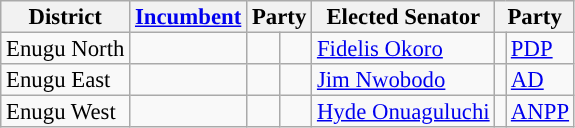<table class="sortable wikitable" style="font-size:95%;line-height:14px;">
<tr>
<th class="unsortable">District</th>
<th class="unsortable"><a href='#'>Incumbent</a></th>
<th colspan="2">Party</th>
<th class="unsortable">Elected Senator</th>
<th colspan="2">Party</th>
</tr>
<tr>
<td>Enugu North</td>
<td></td>
<td></td>
<td></td>
<td><a href='#'>Fidelis Okoro</a></td>
<td style="background:"></td>
<td><a href='#'>PDP</a></td>
</tr>
<tr>
<td>Enugu East</td>
<td></td>
<td></td>
<td></td>
<td><a href='#'>Jim Nwobodo</a></td>
<td style="background:"></td>
<td><a href='#'>AD</a></td>
</tr>
<tr>
<td>Enugu West</td>
<td></td>
<td></td>
<td></td>
<td><a href='#'>Hyde Onuaguluchi</a></td>
<td style="background:"></td>
<td><a href='#'>ANPP</a></td>
</tr>
</table>
